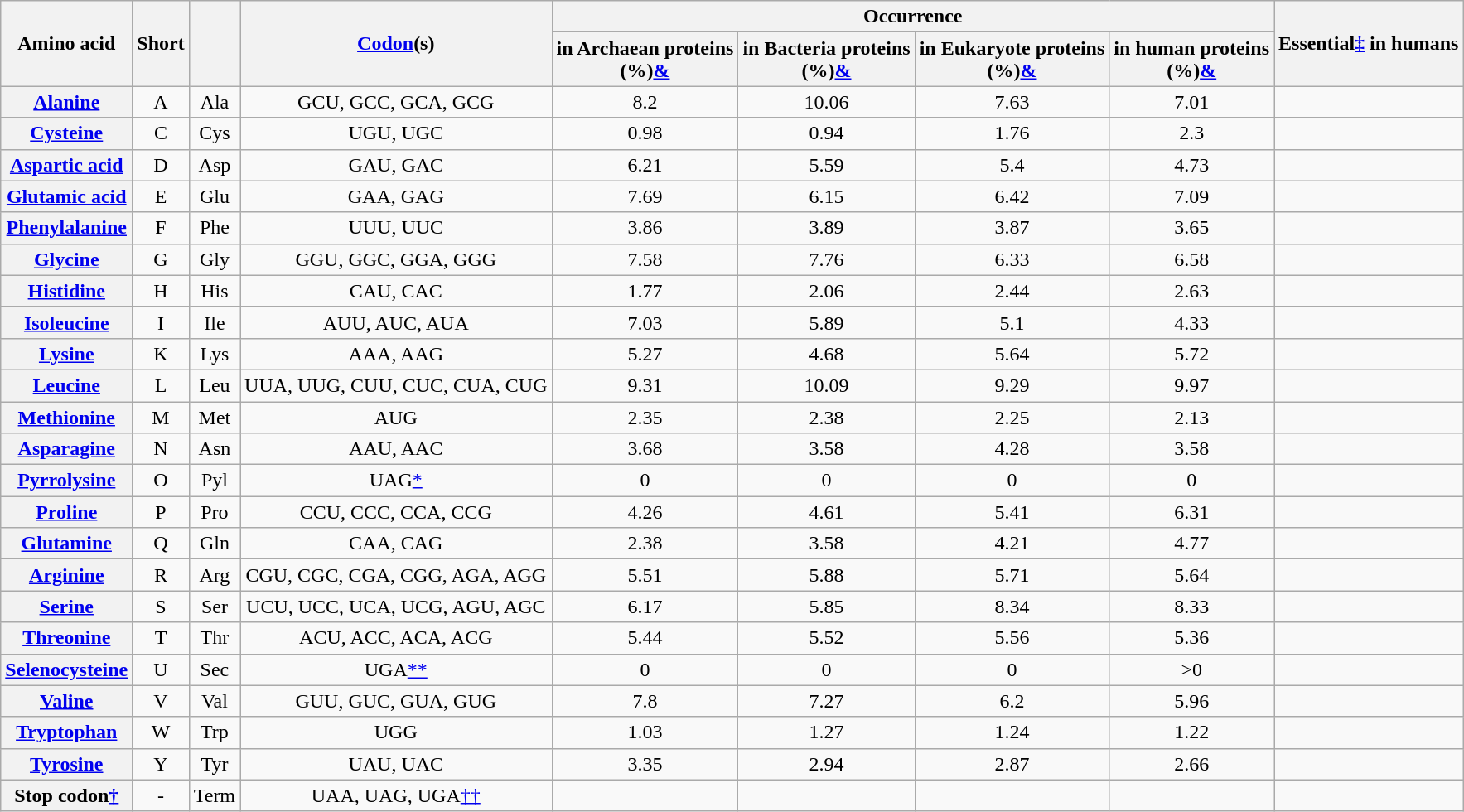<table class="wikitable sortable" style="text-align: center">
<tr>
<th scope="col" rowspan="2">Amino acid</th>
<th scope="col" rowspan="2">Short</th>
<th scope="col" rowspan="2"></th>
<th scope="col" rowspan="2"><a href='#'>Codon</a>(s)</th>
<th scope="col" colspan="4">Occurrence</th>
<th scope="col" rowspan="2">Essential<a href='#'>‡</a> in humans</th>
</tr>
<tr>
<th scope="col">in Archaean proteins<br>(%)<a href='#'>&</a></th>
<th scope="col">in Bacteria proteins<br>(%)<a href='#'>&</a></th>
<th scope="col">in Eukaryote proteins<br>(%)<a href='#'>&</a></th>
<th scope="col">in human proteins<br>(%)<a href='#'>&</a></th>
</tr>
<tr>
<th scope="row" ><a href='#'>Alanine</a></th>
<td>A</td>
<td>Ala</td>
<td>GCU, GCC, GCA, GCG</td>
<td>8.2</td>
<td>10.06</td>
<td>7.63</td>
<td>7.01</td>
<td></td>
</tr>
<tr>
<th scope="row" ><a href='#'>Cysteine</a></th>
<td>C</td>
<td>Cys</td>
<td>UGU, UGC</td>
<td>0.98</td>
<td>0.94</td>
<td>1.76</td>
<td>2.3</td>
<td></td>
</tr>
<tr>
<th scope="row" ><a href='#'>Aspartic acid</a></th>
<td>D</td>
<td>Asp</td>
<td>GAU, GAC</td>
<td>6.21</td>
<td>5.59</td>
<td>5.4</td>
<td>4.73</td>
<td></td>
</tr>
<tr>
<th scope="row" ><a href='#'>Glutamic acid</a></th>
<td>E</td>
<td>Glu</td>
<td>GAA, GAG</td>
<td>7.69</td>
<td>6.15</td>
<td>6.42</td>
<td>7.09</td>
<td></td>
</tr>
<tr>
<th scope="row" ><a href='#'>Phenylalanine</a></th>
<td>F</td>
<td>Phe</td>
<td>UUU, UUC</td>
<td>3.86</td>
<td>3.89</td>
<td>3.87</td>
<td>3.65</td>
<td></td>
</tr>
<tr>
<th scope="row" ><a href='#'>Glycine</a></th>
<td>G</td>
<td>Gly</td>
<td>GGU, GGC, GGA, GGG</td>
<td>7.58</td>
<td>7.76</td>
<td>6.33</td>
<td>6.58</td>
<td></td>
</tr>
<tr>
<th scope="row" ><a href='#'>Histidine</a></th>
<td>H</td>
<td>His</td>
<td>CAU, CAC</td>
<td>1.77</td>
<td>2.06</td>
<td>2.44</td>
<td>2.63</td>
<td></td>
</tr>
<tr>
<th scope="row" ><a href='#'>Isoleucine</a></th>
<td>I</td>
<td>Ile</td>
<td>AUU, AUC, AUA</td>
<td>7.03</td>
<td>5.89</td>
<td>5.1</td>
<td>4.33</td>
<td></td>
</tr>
<tr>
<th scope="row" ><a href='#'>Lysine</a></th>
<td>K</td>
<td>Lys</td>
<td>AAA, AAG</td>
<td>5.27</td>
<td>4.68</td>
<td>5.64</td>
<td>5.72</td>
<td></td>
</tr>
<tr>
<th scope="row" ><a href='#'>Leucine</a></th>
<td>L</td>
<td>Leu</td>
<td>UUA, UUG, CUU, CUC, CUA, CUG</td>
<td>9.31</td>
<td>10.09</td>
<td>9.29</td>
<td>9.97</td>
<td></td>
</tr>
<tr>
<th scope="row" ><a href='#'>Methionine</a></th>
<td>M</td>
<td>Met</td>
<td>AUG</td>
<td>2.35</td>
<td>2.38</td>
<td>2.25</td>
<td>2.13</td>
<td></td>
</tr>
<tr>
<th scope="row" ><a href='#'>Asparagine</a></th>
<td>N</td>
<td>Asn</td>
<td>AAU, AAC</td>
<td>3.68</td>
<td>3.58</td>
<td>4.28</td>
<td>3.58</td>
<td></td>
</tr>
<tr>
<th scope="row" ><a href='#'>Pyrrolysine</a></th>
<td>O</td>
<td>Pyl</td>
<td>UAG<a href='#'>*</a></td>
<td>0</td>
<td>0</td>
<td>0</td>
<td>0</td>
<td></td>
</tr>
<tr>
<th scope="row" ><a href='#'>Proline</a></th>
<td>P</td>
<td>Pro</td>
<td>CCU, CCC, CCA, CCG</td>
<td>4.26</td>
<td>4.61</td>
<td>5.41</td>
<td>6.31</td>
<td></td>
</tr>
<tr>
<th scope="row" ><a href='#'>Glutamine</a></th>
<td>Q</td>
<td>Gln</td>
<td>CAA, CAG</td>
<td>2.38</td>
<td>3.58</td>
<td>4.21</td>
<td>4.77</td>
<td></td>
</tr>
<tr>
<th scope="row" ><a href='#'>Arginine</a></th>
<td>R</td>
<td>Arg</td>
<td>CGU, CGC, CGA, CGG, AGA, AGG</td>
<td>5.51</td>
<td>5.88</td>
<td>5.71</td>
<td>5.64</td>
<td></td>
</tr>
<tr>
<th scope="row" ><a href='#'>Serine</a></th>
<td>S</td>
<td>Ser</td>
<td>UCU, UCC, UCA, UCG, AGU, AGC</td>
<td>6.17</td>
<td>5.85</td>
<td>8.34</td>
<td>8.33</td>
<td></td>
</tr>
<tr>
<th scope="row" ><a href='#'>Threonine</a></th>
<td>T</td>
<td>Thr</td>
<td>ACU, ACC, ACA, ACG</td>
<td>5.44</td>
<td>5.52</td>
<td>5.56</td>
<td>5.36</td>
<td></td>
</tr>
<tr>
<th scope="row" ><a href='#'>Selenocysteine</a></th>
<td>U</td>
<td>Sec</td>
<td>UGA<a href='#'>**</a></td>
<td>0</td>
<td>0</td>
<td>0</td>
<td>>0</td>
<td></td>
</tr>
<tr>
<th scope="row" ><a href='#'>Valine</a></th>
<td>V</td>
<td>Val</td>
<td>GUU, GUC, GUA, GUG</td>
<td>7.8</td>
<td>7.27</td>
<td>6.2</td>
<td>5.96</td>
<td></td>
</tr>
<tr>
<th scope="row" ><a href='#'>Tryptophan</a></th>
<td>W</td>
<td>Trp</td>
<td>UGG</td>
<td>1.03</td>
<td>1.27</td>
<td>1.24</td>
<td>1.22</td>
<td></td>
</tr>
<tr>
<th scope="row" ><a href='#'>Tyrosine</a></th>
<td>Y</td>
<td>Tyr</td>
<td>UAU, UAC</td>
<td>3.35</td>
<td>2.94</td>
<td>2.87</td>
<td>2.66</td>
<td></td>
</tr>
<tr>
<th scope="row" >Stop codon<a href='#'>†</a></th>
<td>-</td>
<td>Term</td>
<td>UAA, UAG, UGA<a href='#'>††</a></td>
<td></td>
<td></td>
<td></td>
<td></td>
<td></td>
</tr>
</table>
